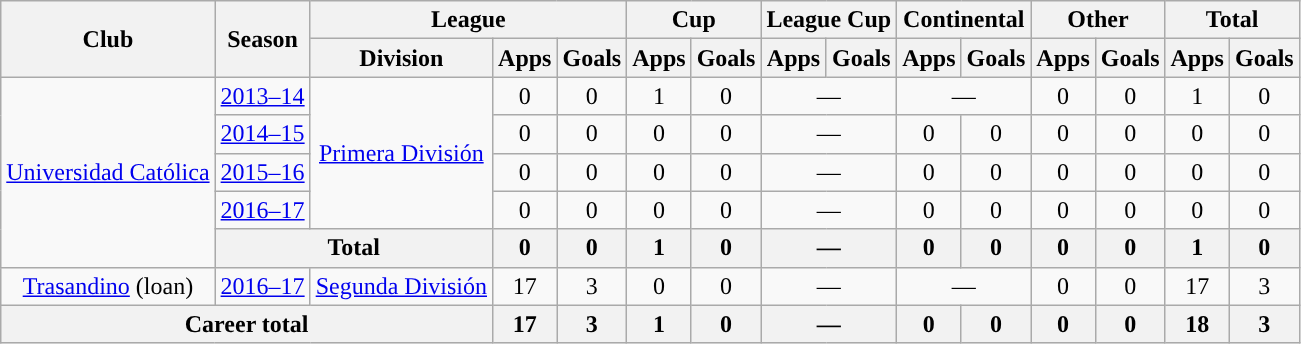<table class="wikitable" style="text-align:center">
<tr>
<th rowspan="2">Club</th>
<th rowspan="2">Season</th>
<th colspan="3">League</th>
<th colspan="2">Cup</th>
<th colspan="2">League Cup</th>
<th colspan="2">Continental</th>
<th colspan="2">Other</th>
<th colspan="2">Total</th>
</tr>
<tr>
<th>Division</th>
<th>Apps</th>
<th>Goals</th>
<th>Apps</th>
<th>Goals</th>
<th>Apps</th>
<th>Goals</th>
<th>Apps</th>
<th>Goals</th>
<th>Apps</th>
<th>Goals</th>
<th>Apps</th>
<th>Goals</th>
</tr>
<tr>
<td rowspan="5"><a href='#'>Universidad Católica</a></td>
<td><a href='#'>2013–14</a></td>
<td rowspan="4"><a href='#'>Primera División</a></td>
<td>0</td>
<td>0</td>
<td>1</td>
<td>0</td>
<td colspan="2">—</td>
<td colspan="2">—</td>
<td>0</td>
<td>0</td>
<td>1</td>
<td>0</td>
</tr>
<tr>
<td><a href='#'>2014–15</a></td>
<td>0</td>
<td>0</td>
<td>0</td>
<td>0</td>
<td colspan="2">—</td>
<td>0</td>
<td>0</td>
<td>0</td>
<td>0</td>
<td>0</td>
<td>0</td>
</tr>
<tr>
<td><a href='#'>2015–16</a></td>
<td>0</td>
<td>0</td>
<td>0</td>
<td>0</td>
<td colspan="2">—</td>
<td>0</td>
<td>0</td>
<td>0</td>
<td>0</td>
<td>0</td>
<td>0</td>
</tr>
<tr>
<td><a href='#'>2016–17</a></td>
<td>0</td>
<td>0</td>
<td>0</td>
<td>0</td>
<td colspan="2">—</td>
<td>0</td>
<td>0</td>
<td>0</td>
<td>0</td>
<td>0</td>
<td>0</td>
</tr>
<tr>
<th colspan="2">Total</th>
<th>0</th>
<th>0</th>
<th>1</th>
<th>0</th>
<th colspan="2">—</th>
<th>0</th>
<th>0</th>
<th>0</th>
<th>0</th>
<th>1</th>
<th>0</th>
</tr>
<tr>
<td rowspan="1"><a href='#'>Trasandino</a> (loan)</td>
<td><a href='#'>2016–17</a></td>
<td rowspan="1"><a href='#'>Segunda División</a></td>
<td>17</td>
<td>3</td>
<td>0</td>
<td>0</td>
<td colspan="2">—</td>
<td colspan="2">—</td>
<td>0</td>
<td>0</td>
<td>17</td>
<td>3</td>
</tr>
<tr>
<th colspan="3">Career total</th>
<th>17</th>
<th>3</th>
<th>1</th>
<th>0</th>
<th colspan="2">—</th>
<th>0</th>
<th>0</th>
<th>0</th>
<th>0</th>
<th>18</th>
<th>3</th>
</tr>
</table>
